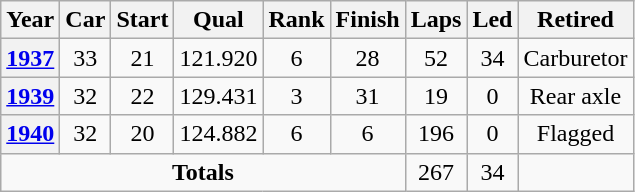<table class="wikitable" style="text-align:center">
<tr>
<th>Year</th>
<th>Car</th>
<th>Start</th>
<th>Qual</th>
<th>Rank</th>
<th>Finish</th>
<th>Laps</th>
<th>Led</th>
<th>Retired</th>
</tr>
<tr>
<th><a href='#'>1937</a></th>
<td>33</td>
<td>21</td>
<td>121.920</td>
<td>6</td>
<td>28</td>
<td>52</td>
<td>34</td>
<td>Carburetor</td>
</tr>
<tr>
<th><a href='#'>1939</a></th>
<td>32</td>
<td>22</td>
<td>129.431</td>
<td>3</td>
<td>31</td>
<td>19</td>
<td>0</td>
<td>Rear axle</td>
</tr>
<tr>
<th><a href='#'>1940</a></th>
<td>32</td>
<td>20</td>
<td>124.882</td>
<td>6</td>
<td>6</td>
<td>196</td>
<td>0</td>
<td>Flagged</td>
</tr>
<tr>
<td colspan=6><strong>Totals</strong></td>
<td>267</td>
<td>34</td>
<td></td>
</tr>
</table>
